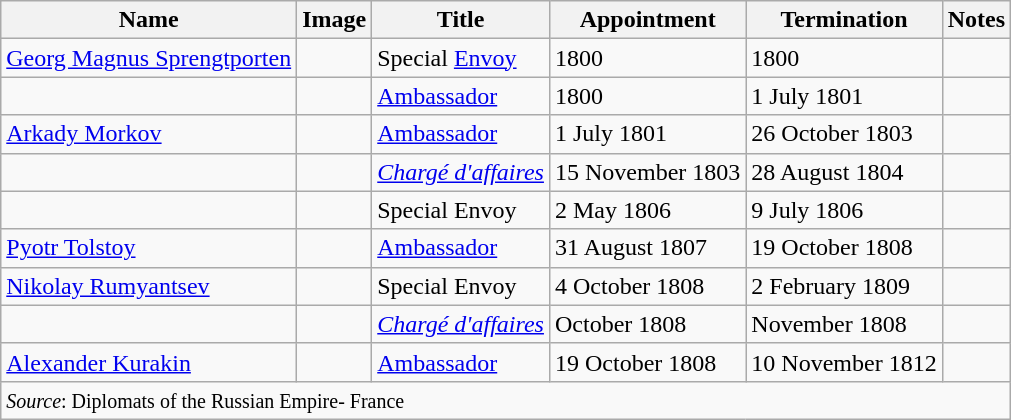<table class="wikitable">
<tr valign="middle">
<th>Name</th>
<th>Image</th>
<th>Title</th>
<th>Appointment</th>
<th>Termination</th>
<th>Notes</th>
</tr>
<tr>
<td><a href='#'>Georg Magnus Sprengtporten</a></td>
<td></td>
<td>Special <a href='#'>Envoy</a></td>
<td>1800</td>
<td>1800</td>
<td></td>
</tr>
<tr>
<td></td>
<td></td>
<td><a href='#'>Ambassador</a></td>
<td>1800</td>
<td>1 July 1801</td>
<td></td>
</tr>
<tr>
<td><a href='#'>Arkady Morkov</a></td>
<td></td>
<td><a href='#'>Ambassador</a></td>
<td>1 July 1801</td>
<td>26 October 1803</td>
<td></td>
</tr>
<tr>
<td></td>
<td></td>
<td><em><a href='#'>Chargé d'affaires</a></em></td>
<td>15 November 1803</td>
<td>28 August 1804</td>
<td></td>
</tr>
<tr>
<td></td>
<td></td>
<td>Special Envoy</td>
<td>2 May 1806</td>
<td>9 July 1806</td>
<td></td>
</tr>
<tr>
<td><a href='#'>Pyotr Tolstoy</a></td>
<td></td>
<td><a href='#'>Ambassador</a></td>
<td>31 August 1807</td>
<td>19 October 1808</td>
<td></td>
</tr>
<tr>
<td><a href='#'>Nikolay Rumyantsev</a></td>
<td></td>
<td>Special Envoy</td>
<td>4 October 1808</td>
<td>2 February 1809</td>
<td></td>
</tr>
<tr>
<td></td>
<td></td>
<td><em><a href='#'>Chargé d'affaires</a></em></td>
<td>October 1808</td>
<td>November 1808</td>
<td></td>
</tr>
<tr>
<td><a href='#'>Alexander Kurakin</a></td>
<td></td>
<td><a href='#'>Ambassador</a></td>
<td>19 October 1808</td>
<td>10 November 1812</td>
<td></td>
</tr>
<tr>
<td colspan=6><small><em>Source</em>: Diplomats of the Russian Empire- France</small></td>
</tr>
</table>
